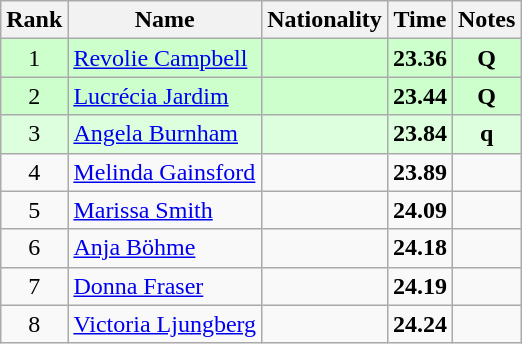<table class="wikitable sortable" style="text-align:center">
<tr>
<th>Rank</th>
<th>Name</th>
<th>Nationality</th>
<th>Time</th>
<th>Notes</th>
</tr>
<tr bgcolor=ccffcc>
<td>1</td>
<td align=left><a href='#'>Revolie Campbell</a></td>
<td align=left></td>
<td><strong>23.36</strong></td>
<td><strong>Q</strong></td>
</tr>
<tr bgcolor=ccffcc>
<td>2</td>
<td align=left><a href='#'>Lucrécia Jardim</a></td>
<td align=left></td>
<td><strong>23.44</strong></td>
<td><strong>Q</strong></td>
</tr>
<tr bgcolor=ddffdd>
<td>3</td>
<td align=left><a href='#'>Angela Burnham</a></td>
<td align=left></td>
<td><strong>23.84</strong></td>
<td><strong>q</strong></td>
</tr>
<tr>
<td>4</td>
<td align=left><a href='#'>Melinda Gainsford</a></td>
<td align=left></td>
<td><strong>23.89</strong></td>
<td></td>
</tr>
<tr>
<td>5</td>
<td align=left><a href='#'>Marissa Smith</a></td>
<td align=left></td>
<td><strong>24.09</strong></td>
<td></td>
</tr>
<tr>
<td>6</td>
<td align=left><a href='#'>Anja Böhme</a></td>
<td align=left></td>
<td><strong>24.18</strong></td>
<td></td>
</tr>
<tr>
<td>7</td>
<td align=left><a href='#'>Donna Fraser</a></td>
<td align=left></td>
<td><strong>24.19</strong></td>
<td></td>
</tr>
<tr>
<td>8</td>
<td align=left><a href='#'>Victoria Ljungberg</a></td>
<td align=left></td>
<td><strong>24.24</strong></td>
<td></td>
</tr>
</table>
